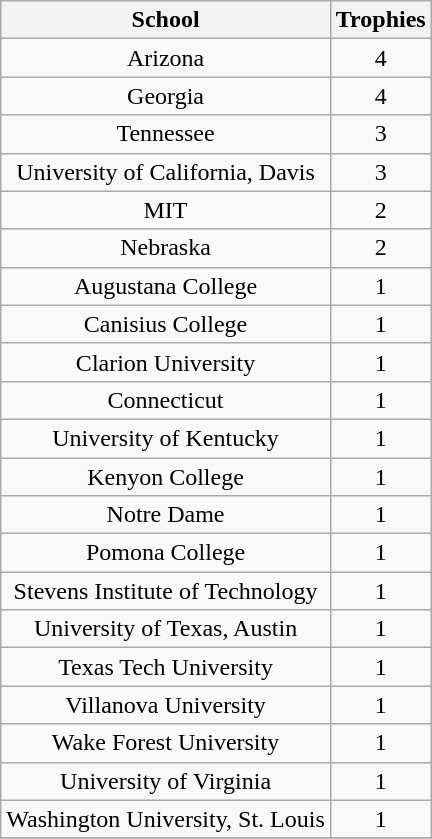<table class="wikitable sortable" style="text-align:center;" width="auto">
<tr>
<th>School</th>
<th>Trophies</th>
</tr>
<tr>
<td>Arizona</td>
<td>4</td>
</tr>
<tr>
<td>Georgia</td>
<td>4</td>
</tr>
<tr>
<td>Tennessee</td>
<td>3</td>
</tr>
<tr>
<td>University of California, Davis</td>
<td>3</td>
</tr>
<tr>
<td>MIT</td>
<td>2</td>
</tr>
<tr>
<td>Nebraska</td>
<td>2</td>
</tr>
<tr>
<td>Augustana College</td>
<td>1</td>
</tr>
<tr>
<td>Canisius College</td>
<td>1</td>
</tr>
<tr>
<td>Clarion University</td>
<td>1</td>
</tr>
<tr>
<td>Connecticut</td>
<td>1</td>
</tr>
<tr>
<td>University of Kentucky</td>
<td>1</td>
</tr>
<tr>
<td>Kenyon College</td>
<td>1</td>
</tr>
<tr>
<td>Notre Dame</td>
<td>1</td>
</tr>
<tr>
<td>Pomona College</td>
<td>1</td>
</tr>
<tr>
<td>Stevens Institute of Technology</td>
<td>1</td>
</tr>
<tr>
<td>University of Texas, Austin</td>
<td>1</td>
</tr>
<tr>
<td>Texas Tech University</td>
<td>1</td>
</tr>
<tr>
<td>Villanova University</td>
<td>1</td>
</tr>
<tr>
<td>Wake Forest University</td>
<td>1</td>
</tr>
<tr>
<td>University of Virginia</td>
<td>1</td>
</tr>
<tr>
<td>Washington University, St. Louis</td>
<td>1</td>
</tr>
<tr>
</tr>
</table>
